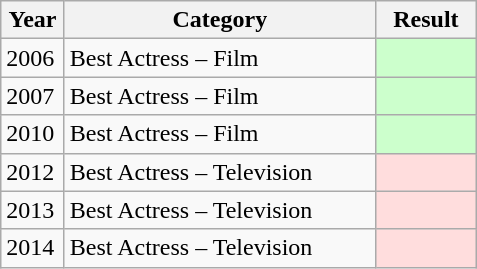<table class="wikitable">
<tr>
<th width="35px">Year</th>
<th width="200px">Category</th>
<th width="60px">Result</th>
</tr>
<tr>
<td>2006</td>
<td>Best Actress – Film</td>
<td style="background-color:#CFC"></td>
</tr>
<tr>
<td>2007</td>
<td>Best Actress – Film</td>
<td style="background-color:#CFC"></td>
</tr>
<tr>
<td>2010</td>
<td>Best Actress – Film</td>
<td style="background-color:#CFC"></td>
</tr>
<tr>
<td>2012</td>
<td>Best Actress – Television</td>
<td style="background-color: #FDD"></td>
</tr>
<tr>
<td>2013</td>
<td>Best Actress – Television</td>
<td style="background-color: #FDD"></td>
</tr>
<tr>
<td>2014</td>
<td>Best Actress – Television</td>
<td style="background-color: #FDD"></td>
</tr>
</table>
